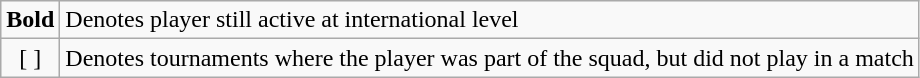<table class="wikitable">
<tr>
<td style="text-align:center;"><strong>Bold</strong></td>
<td>Denotes player still active at international level</td>
</tr>
<tr>
<td style="text-align:center;">[ ]</td>
<td>Denotes tournaments where the player was part of the squad, but did not play in a match</td>
</tr>
</table>
